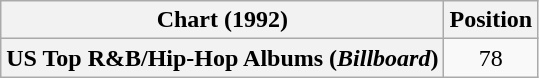<table class="wikitable plainrowheaders" style="text-align:center">
<tr>
<th scope="col">Chart (1992)</th>
<th scope="col">Position</th>
</tr>
<tr>
<th scope="row">US Top R&B/Hip-Hop Albums (<em>Billboard</em>)</th>
<td>78</td>
</tr>
</table>
